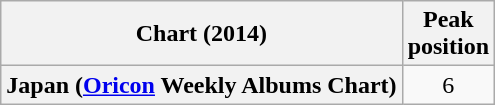<table class="wikitable plainrowheaders" border="1">
<tr>
<th>Chart (2014)</th>
<th>Peak<br>position</th>
</tr>
<tr>
<th scope="row">Japan (<a href='#'>Oricon</a> Weekly Albums Chart)</th>
<td style="text-align:center;">6</td>
</tr>
</table>
